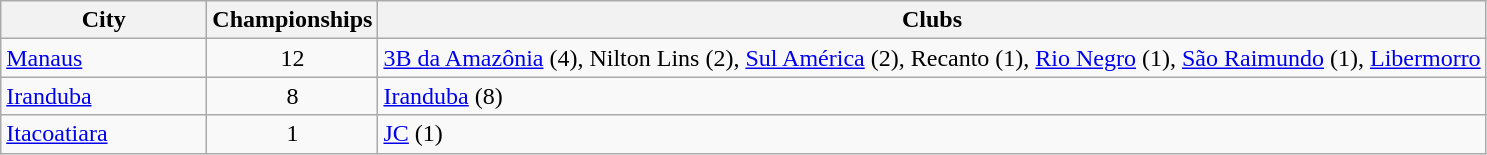<table class="wikitable">
<tr>
<th style="width:130px">City</th>
<th>Championships</th>
<th>Clubs</th>
</tr>
<tr>
<td> <a href='#'>Manaus</a></td>
<td align="center">12</td>
<td><a href='#'>3B da Amazônia</a> (4), Nilton Lins (2), <a href='#'>Sul América</a> (2), Recanto (1), <a href='#'>Rio Negro</a> (1), <a href='#'>São Raimundo</a> (1), <a href='#'>Libermorro</a></td>
</tr>
<tr>
<td> <a href='#'>Iranduba</a></td>
<td align="center">8</td>
<td><a href='#'>Iranduba</a> (8)</td>
</tr>
<tr>
<td> <a href='#'>Itacoatiara</a></td>
<td align="center">1</td>
<td><a href='#'>JC</a> (1)</td>
</tr>
</table>
